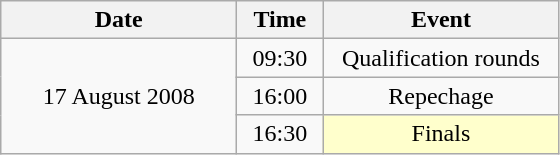<table class = "wikitable" style="text-align:center;">
<tr>
<th width=150>Date</th>
<th width=50>Time</th>
<th width=150>Event</th>
</tr>
<tr>
<td rowspan=3>17 August 2008</td>
<td>09:30</td>
<td>Qualification rounds</td>
</tr>
<tr>
<td>16:00</td>
<td>Repechage</td>
</tr>
<tr>
<td>16:30</td>
<td bgcolor=ffffcc>Finals</td>
</tr>
</table>
